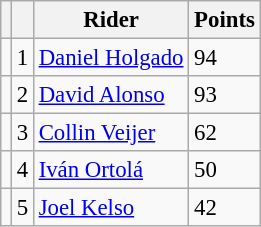<table class="wikitable" style="font-size: 95%;">
<tr>
<th></th>
<th></th>
<th>Rider</th>
<th>Points</th>
</tr>
<tr>
<td></td>
<td align=center>1</td>
<td> <a href='#'>Daniel Holgado</a></td>
<td align=left>94</td>
</tr>
<tr>
<td></td>
<td align=center>2</td>
<td> <a href='#'>David Alonso</a></td>
<td align=left>93</td>
</tr>
<tr>
<td></td>
<td align=center>3</td>
<td> <a href='#'>Collin Veijer</a></td>
<td align=left>62</td>
</tr>
<tr>
<td></td>
<td align=center>4</td>
<td> <a href='#'>Iván Ortolá</a></td>
<td align=left>50</td>
</tr>
<tr>
<td></td>
<td align=center>5</td>
<td> <a href='#'>Joel Kelso</a></td>
<td align=left>42</td>
</tr>
</table>
